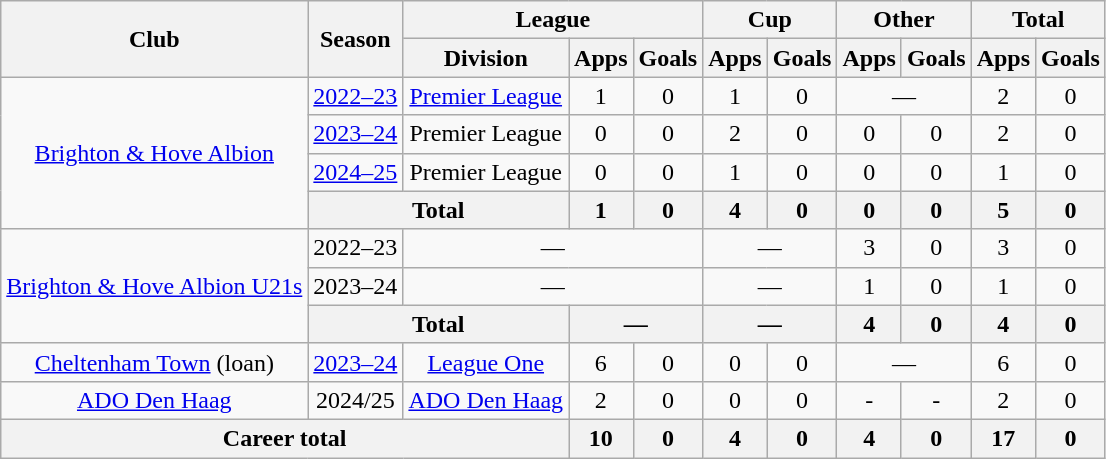<table class="wikitable" style="text-align:center">
<tr>
<th rowspan="2">Club</th>
<th rowspan="2">Season</th>
<th colspan="3">League</th>
<th colspan="2">Cup</th>
<th colspan="2">Other</th>
<th colspan="2">Total</th>
</tr>
<tr>
<th>Division</th>
<th>Apps</th>
<th>Goals</th>
<th>Apps</th>
<th>Goals</th>
<th>Apps</th>
<th>Goals</th>
<th>Apps</th>
<th>Goals</th>
</tr>
<tr>
<td rowspan="4"><a href='#'>Brighton & Hove Albion</a></td>
<td><a href='#'>2022–23</a></td>
<td><a href='#'>Premier League</a></td>
<td>1</td>
<td>0</td>
<td>1</td>
<td>0</td>
<td colspan="2">—</td>
<td>2</td>
<td>0</td>
</tr>
<tr>
<td><a href='#'>2023–24</a></td>
<td>Premier League</td>
<td>0</td>
<td>0</td>
<td>2</td>
<td>0</td>
<td>0</td>
<td>0</td>
<td>2</td>
<td>0</td>
</tr>
<tr>
<td><a href='#'>2024–25</a></td>
<td>Premier League</td>
<td>0</td>
<td>0</td>
<td>1</td>
<td>0</td>
<td>0</td>
<td>0</td>
<td>1</td>
<td>0</td>
</tr>
<tr>
<th colspan="2">Total</th>
<th>1</th>
<th>0</th>
<th>4</th>
<th>0</th>
<th>0</th>
<th>0</th>
<th>5</th>
<th>0</th>
</tr>
<tr>
<td rowspan="3"><a href='#'>Brighton & Hove Albion U21s</a></td>
<td>2022–23</td>
<td colspan="3">—</td>
<td colspan="2">—</td>
<td>3</td>
<td>0</td>
<td>3</td>
<td>0</td>
</tr>
<tr>
<td>2023–24</td>
<td colspan="3">—</td>
<td colspan="2">—</td>
<td>1</td>
<td>0</td>
<td>1</td>
<td>0</td>
</tr>
<tr>
<th colspan="2">Total</th>
<th colspan="2">—</th>
<th colspan="2">—</th>
<th>4</th>
<th>0</th>
<th>4</th>
<th>0</th>
</tr>
<tr>
<td><a href='#'>Cheltenham Town</a> (loan)</td>
<td><a href='#'>2023–24</a></td>
<td><a href='#'>League One</a></td>
<td>6</td>
<td>0</td>
<td>0</td>
<td>0</td>
<td colspan="2">—</td>
<td>6</td>
<td>0</td>
</tr>
<tr>
<td><a href='#'>ADO Den Haag</a></td>
<td>2024/25</td>
<td><a href='#'>ADO Den Haag</a></td>
<td>2</td>
<td>0</td>
<td>0</td>
<td>0</td>
<td>-</td>
<td>-</td>
<td>2</td>
<td>0</td>
</tr>
<tr>
<th colspan="3">Career total</th>
<th>10</th>
<th>0</th>
<th>4</th>
<th>0</th>
<th>4</th>
<th>0</th>
<th>17</th>
<th>0</th>
</tr>
</table>
